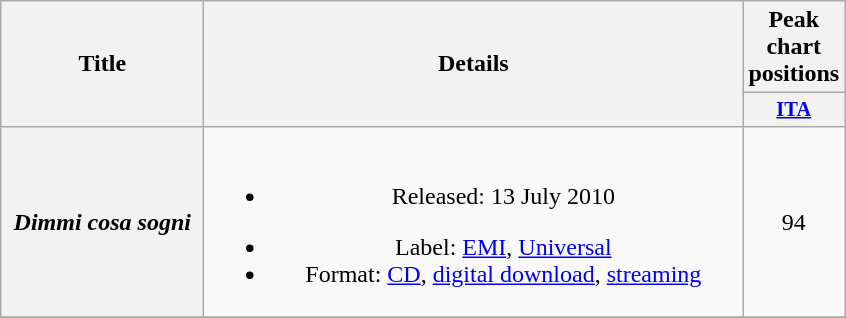<table class="wikitable plainrowheaders" style="text-align:center;">
<tr>
<th scope="col" rowspan="2" style="width:8em;">Title</th>
<th scope="col" rowspan="2" style="width:22em;">Details</th>
<th scope="col" colspan="1">Peak chart positions</th>
</tr>
<tr>
<th scope="col" style="width:3em;font-size:85%;"><a href='#'>ITA</a><br></th>
</tr>
<tr>
<th scope="row"><em>Dimmi cosa sogni</em></th>
<td><br><ul><li>Released: 13 July 2010</li></ul><ul><li>Label: <a href='#'>EMI</a>, <a href='#'>Universal</a></li><li>Format: <a href='#'>CD</a>, <a href='#'>digital download</a>, <a href='#'>streaming</a></li></ul></td>
<td>94</td>
</tr>
<tr>
</tr>
</table>
